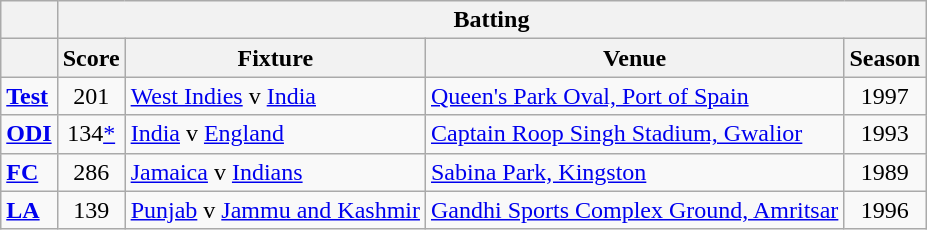<table class="wikitable" style="font-size:100%">
<tr>
<th rowspan="1"></th>
<th colspan="4" rowspan="1">Batting</th>
</tr>
<tr>
<th></th>
<th>Score</th>
<th>Fixture</th>
<th>Venue</th>
<th>Season</th>
</tr>
<tr>
<td><strong><a href='#'>Test</a></strong></td>
<td align="center">201</td>
<td><a href='#'>West Indies</a> v <a href='#'>India</a></td>
<td><a href='#'>Queen's Park Oval, Port of Spain</a></td>
<td align="center">1997</td>
</tr>
<tr>
<td><strong><a href='#'>ODI</a></strong></td>
<td align="center">134<a href='#'>*</a></td>
<td><a href='#'>India</a> v <a href='#'>England</a></td>
<td><a href='#'>Captain Roop Singh Stadium, Gwalior</a></td>
<td align="center">1993</td>
</tr>
<tr>
<td><strong><a href='#'>FC</a></strong></td>
<td align="center">286</td>
<td><a href='#'>Jamaica</a> v <a href='#'>Indians</a></td>
<td><a href='#'>Sabina Park, Kingston</a></td>
<td align="center">1989</td>
</tr>
<tr>
<td><strong><a href='#'>LA</a></strong></td>
<td align="center">139</td>
<td><a href='#'>Punjab</a> v <a href='#'>Jammu and Kashmir</a></td>
<td><a href='#'>Gandhi Sports Complex Ground, Amritsar</a></td>
<td align="center">1996</td>
</tr>
</table>
